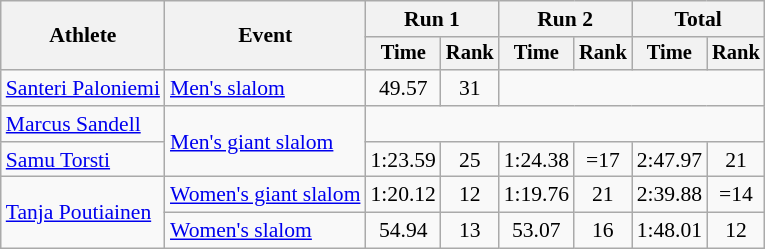<table class="wikitable" style="font-size:90%">
<tr>
<th rowspan=2>Athlete</th>
<th rowspan=2>Event</th>
<th colspan=2>Run 1</th>
<th colspan=2>Run 2</th>
<th colspan=2>Total</th>
</tr>
<tr style="font-size:95%">
<th>Time</th>
<th>Rank</th>
<th>Time</th>
<th>Rank</th>
<th>Time</th>
<th>Rank</th>
</tr>
<tr align=center>
<td align=left><a href='#'>Santeri Paloniemi</a></td>
<td align=left><a href='#'>Men's slalom</a></td>
<td>49.57</td>
<td>31</td>
<td colspan=4></td>
</tr>
<tr align=center>
<td align=left><a href='#'>Marcus Sandell</a></td>
<td align=left rowspan=2><a href='#'>Men's giant slalom</a></td>
<td colspan=6></td>
</tr>
<tr align=center>
<td align=left><a href='#'>Samu Torsti</a></td>
<td>1:23.59</td>
<td>25</td>
<td>1:24.38</td>
<td>=17</td>
<td>2:47.97</td>
<td>21</td>
</tr>
<tr align=center>
<td align=left rowspan=2><a href='#'>Tanja Poutiainen</a></td>
<td align=left><a href='#'>Women's giant slalom</a></td>
<td>1:20.12</td>
<td>12</td>
<td>1:19.76</td>
<td>21</td>
<td>2:39.88</td>
<td>=14</td>
</tr>
<tr align=center>
<td align=left><a href='#'>Women's slalom</a></td>
<td>54.94</td>
<td>13</td>
<td>53.07</td>
<td>16</td>
<td>1:48.01</td>
<td>12</td>
</tr>
</table>
